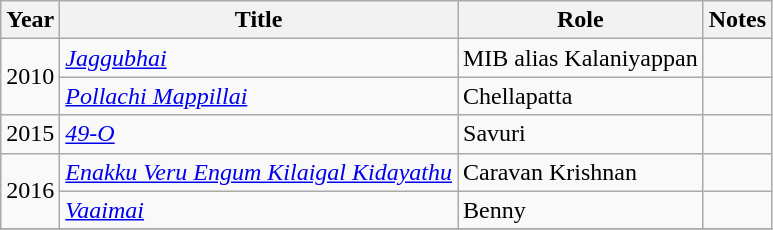<table class="wikitable sortable">
<tr>
<th scope="col">Year</th>
<th scope="col">Title</th>
<th scope="col">Role</th>
<th class="unsortable" scope="col">Notes</th>
</tr>
<tr>
<td rowspan="2">2010</td>
<td><em><a href='#'>Jaggubhai</a></em></td>
<td>MIB alias Kalaniyappan</td>
<td></td>
</tr>
<tr>
<td><em><a href='#'>Pollachi Mappillai</a></em></td>
<td>Chellapatta</td>
<td></td>
</tr>
<tr>
<td>2015</td>
<td><em><a href='#'>49-O</a></em></td>
<td>Savuri</td>
<td></td>
</tr>
<tr>
<td rowspan="2">2016</td>
<td><em><a href='#'>Enakku Veru Engum Kilaigal Kidayathu</a></em></td>
<td>Caravan Krishnan</td>
<td></td>
</tr>
<tr>
<td><em><a href='#'>Vaaimai</a></em></td>
<td>Benny</td>
<td></td>
</tr>
<tr>
</tr>
</table>
